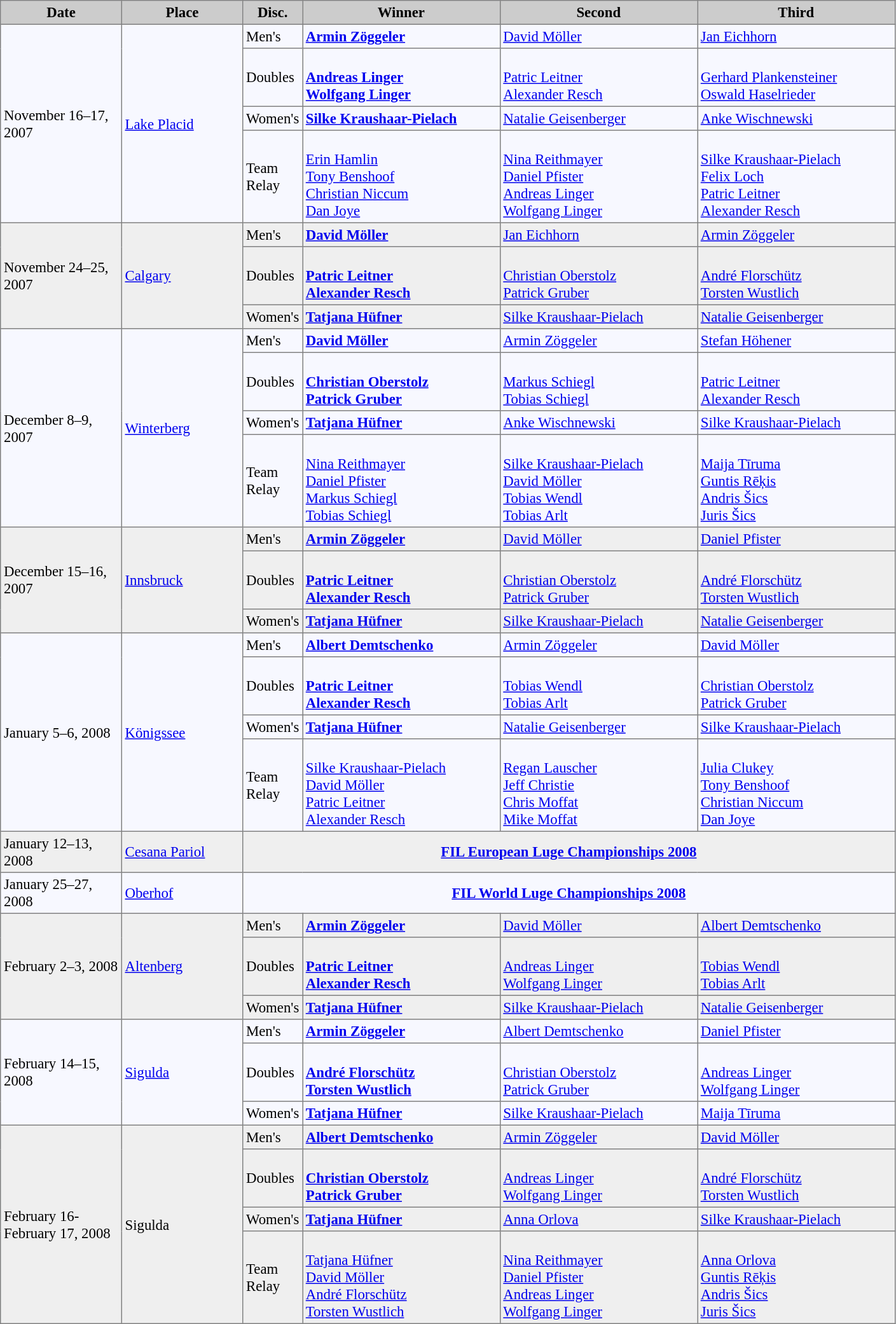<table bgcolor="#f7f8ff" cellpadding="3" cellspacing="0" border="1" style="font-size: 95%; border: gray solid 1px; border-collapse: collapse;">
<tr bgcolor="#CCCCCC">
<td align="center" width="120"><strong>Date</strong></td>
<td align="center" width="120"><strong>Place</strong></td>
<td align="center" width="50"><strong>Disc.</strong></td>
<td align="center" width="200"><strong>Winner</strong></td>
<td align="center" width="200"><strong>Second</strong></td>
<td align="center" width="200"><strong>Third</strong></td>
</tr>
<tr align="left">
<td rowspan="4">November 16–17, 2007</td>
<td rowspan="4"> <a href='#'>Lake Placid</a></td>
<td>Men's</td>
<td> <strong><a href='#'>Armin Zöggeler</a></strong></td>
<td> <a href='#'>David Möller</a></td>
<td> <a href='#'>Jan Eichhorn</a></td>
</tr>
<tr align="left">
<td>Doubles</td>
<td><strong></strong><br> <strong><a href='#'>Andreas Linger</a></strong><br> <strong><a href='#'>Wolfgang Linger</a></strong></td>
<td><br> <a href='#'>Patric Leitner</a><br> <a href='#'>Alexander Resch</a></td>
<td><br> <a href='#'>Gerhard Plankensteiner</a><br> <a href='#'>Oswald Haselrieder</a></td>
</tr>
<tr align="left">
<td>Women's</td>
<td><strong> <a href='#'>Silke Kraushaar-Pielach</a></strong></td>
<td> <a href='#'>Natalie Geisenberger</a></td>
<td> <a href='#'>Anke Wischnewski</a></td>
</tr>
<tr align="left">
<td>Team Relay</td>
<td><strong></strong><br> <a href='#'>Erin Hamlin</a><br> <a href='#'>Tony Benshoof</a> <br><a href='#'>Christian Niccum</a><br><a href='#'>Dan Joye</a></td>
<td><br> <a href='#'>Nina Reithmayer</a><br> <a href='#'>Daniel Pfister</a> <br> <a href='#'>Andreas Linger</a><br> <a href='#'>Wolfgang Linger</a></td>
<td><br> <a href='#'>Silke Kraushaar-Pielach</a><br> <a href='#'>Felix Loch</a><br> <a href='#'>Patric Leitner</a><br> <a href='#'>Alexander Resch</a></td>
</tr>
<tr align="left" bgcolor="#EFEFEF">
<td rowspan="3">November 24–25, 2007</td>
<td rowspan="3"> <a href='#'>Calgary</a></td>
<td>Men's</td>
<td> <strong><a href='#'>David Möller</a></strong></td>
<td> <a href='#'>Jan Eichhorn</a></td>
<td> <a href='#'>Armin Zöggeler</a></td>
</tr>
<tr align="left" bgcolor="#EFEFEF">
<td>Doubles</td>
<td><strong></strong><br> <strong><a href='#'>Patric Leitner</a></strong><br> <strong><a href='#'>Alexander Resch</a></strong></td>
<td><br> <a href='#'>Christian Oberstolz</a> <br><a href='#'>Patrick Gruber</a></td>
<td><br>  <a href='#'>André Florschütz</a> <br> <a href='#'>Torsten Wustlich</a></td>
</tr>
<tr align="left"  bgcolor="#EFEFEF">
<td>Women's</td>
<td> <strong><a href='#'>Tatjana Hüfner</a></strong></td>
<td> <a href='#'>Silke Kraushaar-Pielach</a></td>
<td> <a href='#'>Natalie Geisenberger</a></td>
</tr>
<tr align="left">
<td rowspan="4">December 8–9, 2007</td>
<td rowspan="4"> <a href='#'>Winterberg</a></td>
<td>Men's</td>
<td> <strong><a href='#'>David Möller</a></strong></td>
<td> <a href='#'>Armin Zöggeler</a></td>
<td> <a href='#'>Stefan Höhener</a></td>
</tr>
<tr align="left">
<td>Doubles</td>
<td><strong></strong><br> <strong><a href='#'>Christian Oberstolz</a> <br><a href='#'>Patrick Gruber</a></strong></td>
<td><br><a href='#'>Markus Schiegl</a> <br> <a href='#'>Tobias Schiegl</a></td>
<td><br> <a href='#'>Patric Leitner</a><br> <a href='#'>Alexander Resch</a></td>
</tr>
<tr align="left">
<td>Women's</td>
<td> <strong><a href='#'>Tatjana Hüfner</a></strong></td>
<td> <a href='#'>Anke Wischnewski</a></td>
<td> <a href='#'>Silke Kraushaar-Pielach</a></td>
</tr>
<tr align="left">
<td>Team Relay</td>
<td><strong></strong><br> <a href='#'>Nina Reithmayer</a><br> <a href='#'>Daniel Pfister</a> <br> <a href='#'>Markus Schiegl</a> <br> <a href='#'>Tobias Schiegl</a></td>
<td><br> <a href='#'>Silke Kraushaar-Pielach</a><br> <a href='#'>David Möller</a><br><a href='#'>Tobias Wendl</a> <br> <a href='#'>Tobias Arlt</a></td>
<td><br>  <a href='#'>Maija Tīruma</a><br> <a href='#'>Guntis Rēķis</a><br><a href='#'>Andris Šics</a> <br> <a href='#'>Juris Šics</a></td>
</tr>
<tr align="left" bgcolor="#EFEFEF">
<td rowspan="3">December 15–16, 2007</td>
<td rowspan="3"> <a href='#'>Innsbruck</a></td>
<td>Men's</td>
<td> <strong><a href='#'>Armin Zöggeler</a></strong></td>
<td>  <a href='#'>David Möller</a></td>
<td> <a href='#'>Daniel Pfister</a></td>
</tr>
<tr align="left"  bgcolor="#EFEFEF">
<td>Doubles</td>
<td><strong><br> <a href='#'>Patric Leitner</a><br> <a href='#'>Alexander Resch</a></strong></td>
<td> <br> <a href='#'>Christian Oberstolz</a> <br><a href='#'>Patrick Gruber</a></td>
<td><br>  <a href='#'>André Florschütz</a> <br> <a href='#'>Torsten Wustlich</a></td>
</tr>
<tr align="left"  bgcolor="#EFEFEF">
<td>Women's</td>
<td> <strong><a href='#'>Tatjana Hüfner</a></strong></td>
<td> <a href='#'>Silke Kraushaar-Pielach</a></td>
<td> <a href='#'>Natalie Geisenberger</a></td>
</tr>
<tr align="left">
<td rowspan="4">January 5–6, 2008</td>
<td rowspan="4"> <a href='#'>Königssee</a></td>
<td>Men's</td>
<td> <strong><a href='#'>Albert Demtschenko</a></strong></td>
<td>  <a href='#'>Armin Zöggeler</a></td>
<td>  <a href='#'>David Möller</a></td>
</tr>
<tr align="left">
<td>Doubles</td>
<td><strong><br> <a href='#'>Patric Leitner</a><br> <a href='#'>Alexander Resch</a></strong></td>
<td> <br> <a href='#'>Tobias Wendl</a><br> <a href='#'>Tobias Arlt</a></td>
<td> <br> <a href='#'>Christian Oberstolz</a> <br><a href='#'>Patrick Gruber</a></td>
</tr>
<tr align="left">
<td>Women's</td>
<td> <strong><a href='#'>Tatjana Hüfner</a></strong></td>
<td> <a href='#'>Natalie Geisenberger</a></td>
<td> <a href='#'>Silke Kraushaar-Pielach</a></td>
</tr>
<tr align="left">
<td>Team Relay</td>
<td><strong></strong><br> <a href='#'>Silke Kraushaar-Pielach</a><br><a href='#'>David Möller</a><br><a href='#'>Patric Leitner</a><br> <a href='#'>Alexander Resch</a></td>
<td><br><a href='#'>Regan Lauscher</a><br><a href='#'>Jeff Christie</a><br><a href='#'>Chris Moffat</a><br><a href='#'>Mike Moffat</a></td>
<td><br><a href='#'>Julia Clukey</a><br><a href='#'>Tony Benshoof</a><br><a href='#'>Christian Niccum</a> <br> <a href='#'>Dan Joye</a></td>
</tr>
<tr bgcolor="#EFEFEF">
<td>January 12–13, 2008</td>
<td> <a href='#'>Cesana Pariol</a></td>
<td align="center" colspan="4"><strong><a href='#'>FIL European Luge Championships 2008</a></strong></td>
</tr>
<tr>
<td>January 25–27, 2008</td>
<td> <a href='#'>Oberhof</a></td>
<td align="center" colspan="4"><strong><a href='#'>FIL World Luge Championships 2008</a></strong></td>
</tr>
<tr align="left"  bgcolor="#EFEFEF">
<td rowspan="3">February 2–3, 2008</td>
<td rowspan="3"> <a href='#'>Altenberg</a></td>
<td>Men's</td>
<td>  <strong><a href='#'>Armin Zöggeler</a></strong></td>
<td> <a href='#'>David Möller</a></td>
<td> <a href='#'>Albert Demtschenko</a></td>
</tr>
<tr align="left"  bgcolor="#EFEFEF">
<td>Doubles</td>
<td><strong><br> <a href='#'>Patric Leitner</a><br> <a href='#'>Alexander Resch</a></strong></td>
<td><br> <a href='#'>Andreas Linger</a><br> <a href='#'>Wolfgang Linger</a></td>
<td> <br> <a href='#'>Tobias Wendl</a><br> <a href='#'>Tobias Arlt</a></td>
</tr>
<tr align="left"   bgcolor="#EFEFEF">
<td>Women's</td>
<td> <strong><a href='#'>Tatjana Hüfner</a></strong></td>
<td> <a href='#'>Silke Kraushaar-Pielach</a></td>
<td> <a href='#'>Natalie Geisenberger</a></td>
</tr>
<tr align="left">
<td rowspan="3">February 14–15, 2008</td>
<td rowspan="3"> <a href='#'>Sigulda</a></td>
<td>Men's</td>
<td>  <strong><a href='#'>Armin Zöggeler</a></strong></td>
<td> <a href='#'>Albert Demtschenko</a></td>
<td> <a href='#'>Daniel Pfister</a></td>
</tr>
<tr align="left">
<td>Doubles</td>
<td><strong><br>  <a href='#'>André Florschütz</a> <br> <a href='#'>Torsten Wustlich</a></strong></td>
<td> <br> <a href='#'>Christian Oberstolz</a> <br><a href='#'>Patrick Gruber</a></td>
<td><br> <a href='#'>Andreas Linger</a><br> <a href='#'>Wolfgang Linger</a></td>
</tr>
<tr align="left">
<td>Women's</td>
<td> <strong><a href='#'>Tatjana Hüfner</a></strong></td>
<td> <a href='#'>Silke Kraushaar-Pielach</a></td>
<td> <a href='#'>Maija Tīruma</a></td>
</tr>
<tr align="left"   bgcolor="#EFEFEF">
<td rowspan="4">February 16-February 17, 2008</td>
<td rowspan="4"> Sigulda</td>
<td>Men's</td>
<td> <strong><a href='#'>Albert Demtschenko</a></strong></td>
<td> <a href='#'>Armin Zöggeler</a></td>
<td> <a href='#'>David Möller</a></td>
</tr>
<tr align="left"    bgcolor="#EFEFEF">
<td>Doubles</td>
<td><strong> <br> <a href='#'>Christian Oberstolz</a> <br><a href='#'>Patrick Gruber</a></strong></td>
<td><br> <a href='#'>Andreas Linger</a><br> <a href='#'>Wolfgang Linger</a></td>
<td><br>  <a href='#'>André Florschütz</a> <br> <a href='#'>Torsten Wustlich</a></td>
</tr>
<tr align="left"   bgcolor="#EFEFEF">
<td>Women's</td>
<td> <strong><a href='#'>Tatjana Hüfner</a></strong></td>
<td> <a href='#'>Anna Orlova</a></td>
<td> <a href='#'>Silke Kraushaar-Pielach</a></td>
</tr>
<tr align="left" bgcolor="#EFEFEF">
<td>Team Relay</td>
<td><strong></strong><br> <a href='#'>Tatjana Hüfner</a><br><a href='#'>David Möller</a><br><a href='#'>André Florschütz</a> <br> <a href='#'>Torsten Wustlich</a></td>
<td> <br> <a href='#'>Nina Reithmayer</a><br> <a href='#'>Daniel Pfister</a> <br> <a href='#'>Andreas Linger</a><br> <a href='#'>Wolfgang Linger</a></td>
<td><br>  <a href='#'>Anna Orlova</a><br> <a href='#'>Guntis Rēķis</a><br><a href='#'>Andris Šics</a> <br> <a href='#'>Juris Šics</a><br></td>
</tr>
</table>
